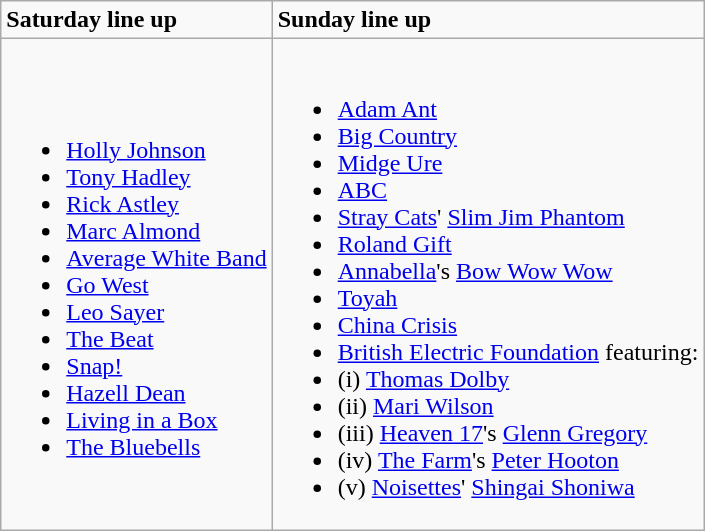<table class="wikitable">
<tr>
<td><strong>Saturday line up</strong></td>
<td><strong>Sunday line up</strong></td>
</tr>
<tr>
<td><br><ul><li><a href='#'>Holly Johnson</a></li><li><a href='#'>Tony Hadley</a></li><li><a href='#'>Rick Astley</a></li><li><a href='#'>Marc Almond</a></li><li><a href='#'>Average White Band</a></li><li><a href='#'>Go West</a></li><li><a href='#'>Leo Sayer</a></li><li><a href='#'>The Beat</a></li><li><a href='#'>Snap!</a></li><li><a href='#'>Hazell Dean</a></li><li><a href='#'>Living in a Box</a></li><li><a href='#'>The Bluebells</a></li></ul></td>
<td><br><ul><li><a href='#'>Adam Ant</a></li><li><a href='#'>Big Country</a></li><li><a href='#'>Midge Ure</a></li><li><a href='#'>ABC</a></li><li><a href='#'>Stray Cats</a>' <a href='#'>Slim Jim Phantom</a></li><li><a href='#'>Roland Gift</a></li><li><a href='#'>Annabella</a>'s <a href='#'>Bow Wow Wow</a></li><li><a href='#'>Toyah</a></li><li><a href='#'>China Crisis</a></li><li><a href='#'>British Electric Foundation</a> featuring:</li><li>(i) <a href='#'>Thomas Dolby</a></li><li>(ii) <a href='#'>Mari Wilson</a></li><li>(iii) <a href='#'>Heaven 17</a>'s <a href='#'>Glenn Gregory</a></li><li>(iv) <a href='#'>The Farm</a>'s <a href='#'>Peter Hooton</a></li><li>(v) <a href='#'>Noisettes</a>' <a href='#'>Shingai Shoniwa</a></li></ul></td>
</tr>
</table>
